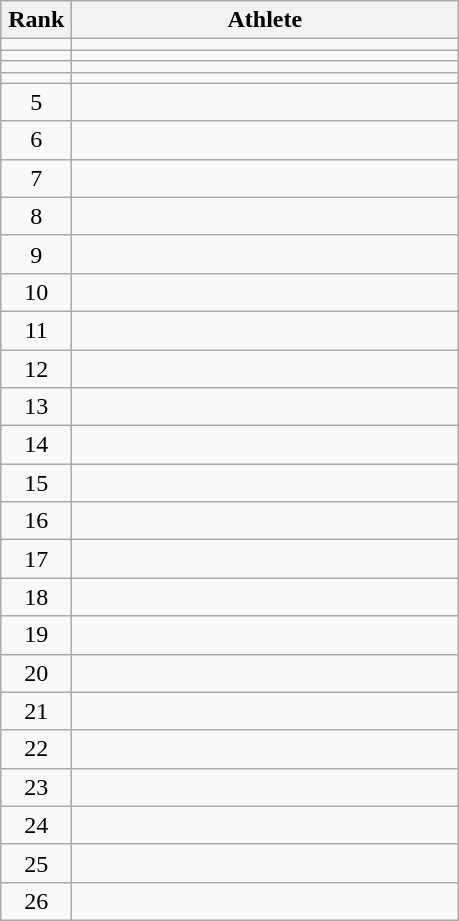<table class="wikitable" style="text-align: center;">
<tr>
<th width=40>Rank</th>
<th width=250>Athlete</th>
</tr>
<tr>
<td></td>
<td align=left></td>
</tr>
<tr>
<td></td>
<td align=left></td>
</tr>
<tr>
<td></td>
<td align=left></td>
</tr>
<tr>
<td></td>
<td align=left></td>
</tr>
<tr>
<td>5</td>
<td align=left></td>
</tr>
<tr>
<td>6</td>
<td align=left></td>
</tr>
<tr>
<td>7</td>
<td align=left></td>
</tr>
<tr>
<td>8</td>
<td align=left></td>
</tr>
<tr>
<td>9</td>
<td align=left></td>
</tr>
<tr>
<td>10</td>
<td align=left></td>
</tr>
<tr>
<td>11</td>
<td align=left></td>
</tr>
<tr>
<td>12</td>
<td align=left></td>
</tr>
<tr>
<td>13</td>
<td align=left></td>
</tr>
<tr>
<td>14</td>
<td align=left></td>
</tr>
<tr>
<td>15</td>
<td align=left></td>
</tr>
<tr>
<td>16</td>
<td align=left></td>
</tr>
<tr>
<td>17</td>
<td align=left></td>
</tr>
<tr>
<td>18</td>
<td align=left></td>
</tr>
<tr>
<td>19</td>
<td align=left></td>
</tr>
<tr>
<td>20</td>
<td align=left></td>
</tr>
<tr>
<td>21</td>
<td align=left></td>
</tr>
<tr>
<td>22</td>
<td align=left></td>
</tr>
<tr>
<td>23</td>
<td align=left></td>
</tr>
<tr>
<td>24</td>
<td align=left></td>
</tr>
<tr>
<td>25</td>
<td align=left></td>
</tr>
<tr>
<td>26</td>
<td align=left></td>
</tr>
</table>
